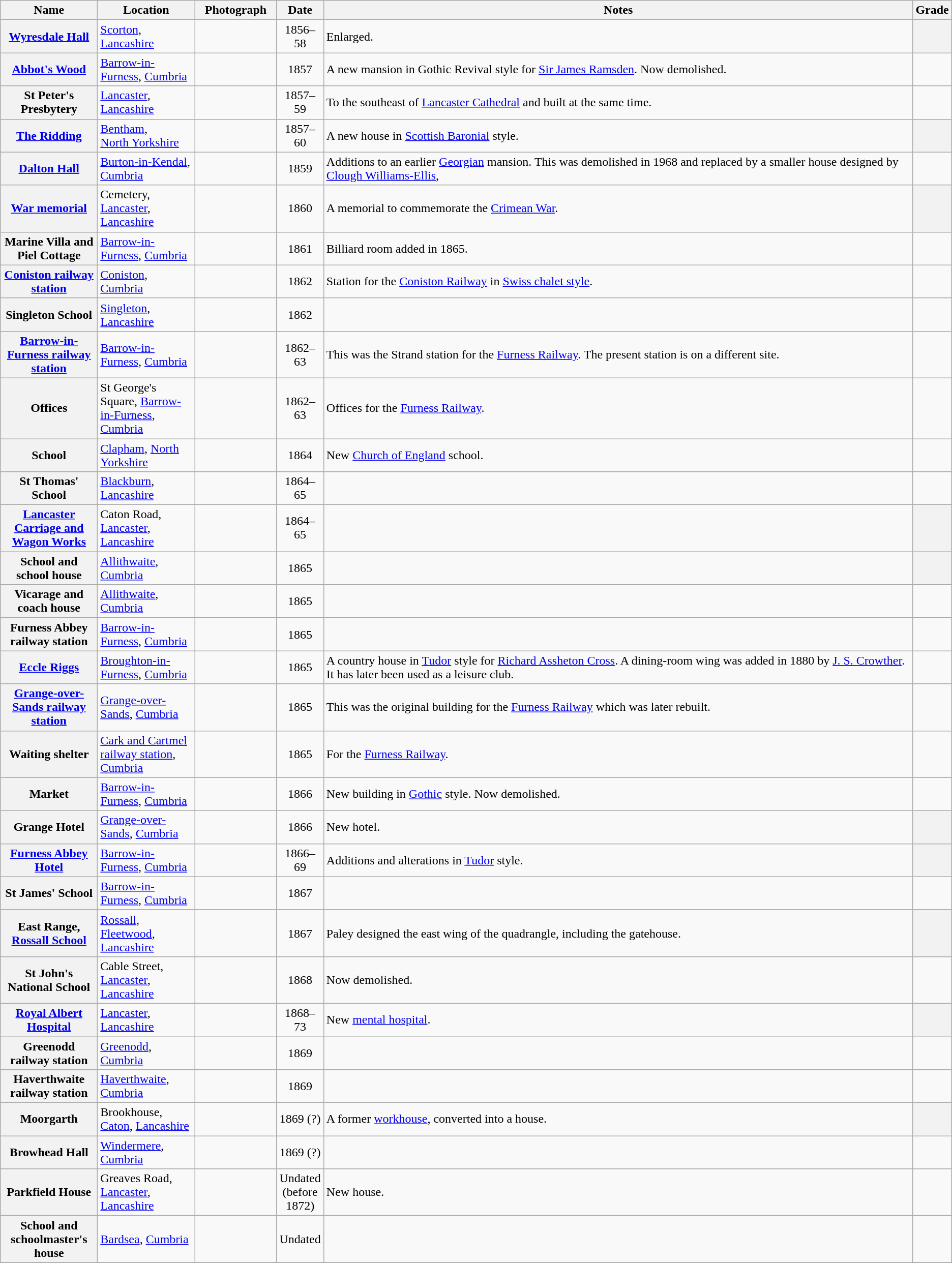<table class="wikitable sortable plainrowheaders">
<tr>
<th scope="col" style="width:120px">Name</th>
<th scope="col" style="width:120px">Location</th>
<th scope="col" style="width:100px" class="unsortable">Photograph</th>
<th scope="col" style="width:50px">Date</th>
<th scope="col" class="unsortable">Notes</th>
<th scope="col" style="width:24px">Grade</th>
</tr>
<tr>
<th scope="row"><a href='#'>Wyresdale Hall</a></th>
<td><a href='#'>Scorton</a>, <a href='#'>Lancashire</a><br><small></small></td>
<td></td>
<td align="center">1856–58</td>
<td>Enlarged.</td>
<th></th>
</tr>
<tr>
<th scope="row"><a href='#'>Abbot's Wood</a></th>
<td><a href='#'>Barrow-in-Furness</a>, <a href='#'>Cumbria</a></td>
<td></td>
<td align="center">1857</td>
<td>A new mansion in Gothic Revival style for <a href='#'>Sir James Ramsden</a>.  Now demolished.</td>
<td></td>
</tr>
<tr>
<th scope="row">St Peter's Presbytery</th>
<td><a href='#'>Lancaster</a>, <a href='#'>Lancashire</a></td>
<td></td>
<td align="center">1857–59</td>
<td>To the southeast of <a href='#'>Lancaster Cathedral</a> and built at the same time.</td>
<td></td>
</tr>
<tr>
<th scope="row"><a href='#'>The Ridding</a></th>
<td><a href='#'>Bentham</a>,<br><a href='#'>North Yorkshire</a><br><small> </small></td>
<td></td>
<td align="center">1857–60</td>
<td>A new house in <a href='#'>Scottish Baronial</a> style.</td>
<th></th>
</tr>
<tr>
<th scope="row"><a href='#'>Dalton Hall</a></th>
<td><a href='#'>Burton-in-Kendal</a>, <a href='#'>Cumbria</a></td>
<td></td>
<td align="center">1859</td>
<td>Additions to an earlier <a href='#'>Georgian</a> mansion.  This was demolished in 1968 and replaced by a smaller house designed by <a href='#'>Clough Williams-Ellis</a>,</td>
<td></td>
</tr>
<tr>
<th scope="row"><a href='#'>War memorial</a></th>
<td>Cemetery, <a href='#'>Lancaster</a>, <a href='#'>Lancashire</a><br><small> </small></td>
<td></td>
<td align="center">1860</td>
<td>A memorial to commemorate the <a href='#'>Crimean War</a>.</td>
<th></th>
</tr>
<tr>
<th scope="row">Marine Villa and Piel Cottage</th>
<td><a href='#'>Barrow-in-Furness</a>, <a href='#'>Cumbria</a></td>
<td></td>
<td align="center">1861</td>
<td>Billiard room added in 1865.</td>
<td></td>
</tr>
<tr>
<th scope="row"><a href='#'>Coniston railway station</a></th>
<td><a href='#'>Coniston</a>, <a href='#'>Cumbria</a><br><small></small></td>
<td></td>
<td align="center">1862</td>
<td>Station for the <a href='#'>Coniston Railway</a> in <a href='#'>Swiss chalet style</a>.</td>
<td></td>
</tr>
<tr>
<th scope="row">Singleton School</th>
<td><a href='#'>Singleton</a>, <a href='#'>Lancashire</a><br><small></small></td>
<td></td>
<td align="center">1862</td>
<td></td>
<td></td>
</tr>
<tr>
<th scope="row"><a href='#'>Barrow-in-Furness railway station</a></th>
<td><a href='#'>Barrow-in-Furness</a>, <a href='#'>Cumbria</a></td>
<td></td>
<td align="center">1862–63</td>
<td>This was the Strand station for the <a href='#'>Furness Railway</a>.  The present station is on a different site.</td>
<td></td>
</tr>
<tr>
<th scope="row">Offices</th>
<td>St George's Square, <a href='#'>Barrow-in-Furness</a>, <a href='#'>Cumbria</a></td>
<td></td>
<td align="center">1862–63</td>
<td>Offices for the <a href='#'>Furness Railway</a>.</td>
<td></td>
</tr>
<tr>
<th scope="row">School</th>
<td><a href='#'>Clapham</a>, <a href='#'>North Yorkshire</a></td>
<td></td>
<td align="center">1864</td>
<td>New <a href='#'>Church of England</a> school.</td>
<td></td>
</tr>
<tr>
<th scope="row">St Thomas' School</th>
<td><a href='#'>Blackburn</a>, <a href='#'>Lancashire</a></td>
<td></td>
<td align="center">1864–65</td>
<td></td>
<td></td>
</tr>
<tr>
<th scope="row"><a href='#'>Lancaster Carriage and Wagon Works</a></th>
<td>Caton Road, <a href='#'>Lancaster</a>, <a href='#'>Lancashire</a><br><small></small></td>
<td></td>
<td align="center">1864–65</td>
<td></td>
<th></th>
</tr>
<tr>
<th scope="row">School and school house</th>
<td><a href='#'>Allithwaite</a>, <a href='#'>Cumbria</a></td>
<td></td>
<td align="center">1865</td>
<td></td>
<th></th>
</tr>
<tr>
<th scope="row">Vicarage and coach house</th>
<td><a href='#'>Allithwaite</a>, <a href='#'>Cumbria</a></td>
<td></td>
<td align="center">1865</td>
<td></td>
<td></td>
</tr>
<tr>
<th scope="row">Furness Abbey railway station</th>
<td><a href='#'>Barrow-in-Furness</a>, <a href='#'>Cumbria</a></td>
<td></td>
<td align="center">1865</td>
<td></td>
<td></td>
</tr>
<tr>
<th scope="row"><a href='#'>Eccle Riggs</a></th>
<td><a href='#'>Broughton-in-Furness</a>, <a href='#'>Cumbria</a><br><small></small></td>
<td></td>
<td align="center">1865</td>
<td>A country house in <a href='#'>Tudor</a> style for <a href='#'>Richard Assheton Cross</a>.  A dining-room wing was added in 1880 by <a href='#'>J. S. Crowther</a>.  It has later been used as a leisure club.</td>
<td></td>
</tr>
<tr>
<th scope="row"><a href='#'>Grange-over-Sands railway station</a></th>
<td><a href='#'>Grange-over-Sands</a>, <a href='#'>Cumbria</a><br><small></small></td>
<td></td>
<td align="center">1865</td>
<td>This was the original building for the <a href='#'>Furness Railway</a> which was later rebuilt.</td>
<td></td>
</tr>
<tr>
<th scope="row">Waiting shelter</th>
<td><a href='#'>Cark and Cartmel railway station</a>, <a href='#'>Cumbria</a><br><small></small></td>
<td></td>
<td align="center">1865</td>
<td>For the <a href='#'>Furness Railway</a>.</td>
<td></td>
</tr>
<tr>
<th scope="row">Market</th>
<td><a href='#'>Barrow-in-Furness</a>, <a href='#'>Cumbria</a></td>
<td></td>
<td align="center">1866</td>
<td>New building in <a href='#'>Gothic</a> style.  Now demolished.</td>
<td></td>
</tr>
<tr>
<th scope="row">Grange Hotel</th>
<td><a href='#'>Grange-over-Sands</a>, <a href='#'>Cumbria</a><br><small></small></td>
<td></td>
<td align="center">1866</td>
<td>New hotel.</td>
<th></th>
</tr>
<tr>
<th scope="row"><a href='#'>Furness Abbey Hotel</a></th>
<td><a href='#'>Barrow-in-Furness</a>, <a href='#'>Cumbria</a><br><small></small></td>
<td></td>
<td align="center">1866–69</td>
<td>Additions and alterations in <a href='#'>Tudor</a> style.</td>
<th></th>
</tr>
<tr>
<th scope="row">St James' School</th>
<td><a href='#'>Barrow-in-Furness</a>, <a href='#'>Cumbria</a></td>
<td></td>
<td align="center">1867</td>
<td></td>
<td></td>
</tr>
<tr>
<th scope="row">East Range, <a href='#'>Rossall School</a></th>
<td><a href='#'>Rossall</a>, <a href='#'>Fleetwood</a>, <a href='#'>Lancashire</a><br><small></small></td>
<td></td>
<td align="center">1867</td>
<td>Paley designed the east wing of the quadrangle, including the gatehouse.</td>
<th></th>
</tr>
<tr>
<th scope="row">St John's National School</th>
<td>Cable Street, <a href='#'>Lancaster</a>, <a href='#'>Lancashire</a></td>
<td></td>
<td align="center">1868</td>
<td>Now demolished.</td>
<td></td>
</tr>
<tr>
<th scope="row"><a href='#'>Royal Albert Hospital</a></th>
<td><a href='#'>Lancaster</a>, <a href='#'>Lancashire</a><br><small></small></td>
<td></td>
<td align="center">1868–73</td>
<td>New <a href='#'>mental hospital</a>.</td>
<th></th>
</tr>
<tr>
<th scope="row">Greenodd railway station</th>
<td><a href='#'>Greenodd</a>, <a href='#'>Cumbria</a></td>
<td></td>
<td align="center">1869</td>
<td></td>
<td></td>
</tr>
<tr>
<th scope="row">Haverthwaite railway station</th>
<td><a href='#'>Haverthwaite</a>, <a href='#'>Cumbria</a><br><small></small></td>
<td></td>
<td align="center">1869</td>
<td></td>
<td></td>
</tr>
<tr>
<th scope="row">Moorgarth</th>
<td>Brookhouse, <a href='#'>Caton</a>, <a href='#'>Lancashire</a><br><small></small></td>
<td></td>
<td align="center">1869 (?)</td>
<td>A former <a href='#'>workhouse</a>, converted into a house.</td>
<th></th>
</tr>
<tr>
<th scope="row">Browhead Hall</th>
<td><a href='#'>Windermere</a>, <a href='#'>Cumbria</a></td>
<td></td>
<td align="center">1869 (?)</td>
<td></td>
<td></td>
</tr>
<tr>
<th scope="row">Parkfield House</th>
<td>Greaves Road, <a href='#'>Lancaster</a>, <a href='#'>Lancashire</a></td>
<td></td>
<td align="center">Undated (before 1872)</td>
<td>New house.</td>
<td></td>
</tr>
<tr>
<th scope="row">School and schoolmaster's house</th>
<td><a href='#'>Bardsea</a>, <a href='#'>Cumbria</a></td>
<td></td>
<td align="center">Undated</td>
<td></td>
<td></td>
</tr>
<tr>
</tr>
</table>
